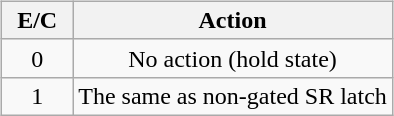<table style="text-align:center; margin:1em auto 1em auto;">
<tr style="vertical-align: center;">
<td><br><table class = wikitable style="text-align:center; margin:1em auto 1em auto;">
<tr>
<th width=40>E/C</th>
<th>Action</th>
</tr>
<tr>
<td>0</td>
<td>No action (hold state)</td>
</tr>
<tr>
<td>1</td>
<td>The same as non-gated SR latch</td>
</tr>
</table>
</td>
<td></td>
</tr>
</table>
